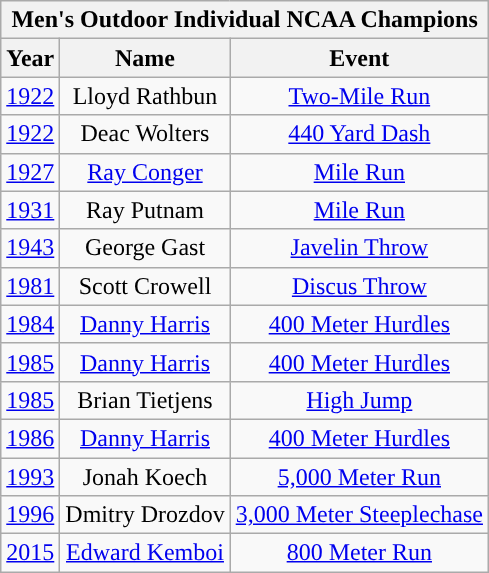<table class="wikitable">
<tr>
<th colspan="3">Men's Outdoor Individual NCAA Champions</th>
</tr>
<tr>
<th scope="col">Year</th>
<th scope="col">Name</th>
<th scope="col">Event</th>
</tr>
<tr>
<td><a href='#'>1922</a></td>
<td style="text-align: center;">Lloyd Rathbun</td>
<td style="text-align: center;"><a href='#'>Two-Mile Run</a></td>
</tr>
<tr>
<td><a href='#'>1922</a></td>
<td style="text-align: center;">Deac Wolters</td>
<td style="text-align: center;"><a href='#'>440 Yard Dash</a></td>
</tr>
<tr>
<td><a href='#'>1927</a></td>
<td style="text-align: center;"><a href='#'>Ray Conger</a></td>
<td style="text-align: center;"><a href='#'>Mile Run</a></td>
</tr>
<tr>
<td><a href='#'>1931</a></td>
<td style="text-align: center;">Ray Putnam</td>
<td style="text-align: center;"><a href='#'>Mile Run</a></td>
</tr>
<tr>
<td><a href='#'>1943</a></td>
<td style="text-align: center;">George Gast</td>
<td style="text-align: center;"><a href='#'>Javelin Throw</a></td>
</tr>
<tr>
<td><a href='#'>1981</a></td>
<td style="text-align: center;">Scott Crowell</td>
<td style="text-align: center;"><a href='#'>Discus Throw</a></td>
</tr>
<tr>
<td><a href='#'>1984</a></td>
<td style="text-align: center;"><a href='#'>Danny Harris</a></td>
<td style="text-align: center;"><a href='#'>400 Meter Hurdles</a></td>
</tr>
<tr>
<td><a href='#'>1985</a></td>
<td style="text-align: center;"><a href='#'>Danny Harris</a></td>
<td style="text-align: center;"><a href='#'>400 Meter Hurdles</a></td>
</tr>
<tr>
<td><a href='#'>1985</a></td>
<td style="text-align: center;">Brian Tietjens</td>
<td style="text-align: center;"><a href='#'>High Jump</a></td>
</tr>
<tr>
<td><a href='#'>1986</a></td>
<td style="text-align: center;"><a href='#'>Danny Harris</a></td>
<td style="text-align: center;"><a href='#'>400 Meter Hurdles</a></td>
</tr>
<tr>
<td><a href='#'>1993</a></td>
<td style="text-align: center;">Jonah Koech</td>
<td style="text-align: center;"><a href='#'>5,000 Meter Run</a></td>
</tr>
<tr>
<td><a href='#'>1996</a></td>
<td style="text-align: center;">Dmitry Drozdov</td>
<td style="text-align: center;"><a href='#'>3,000 Meter Steeplechase</a></td>
</tr>
<tr>
<td><a href='#'>2015</a></td>
<td style="text-align: center;"><a href='#'>Edward Kemboi</a></td>
<td style="text-align: center;"><a href='#'>800 Meter Run</a></td>
</tr>
</table>
